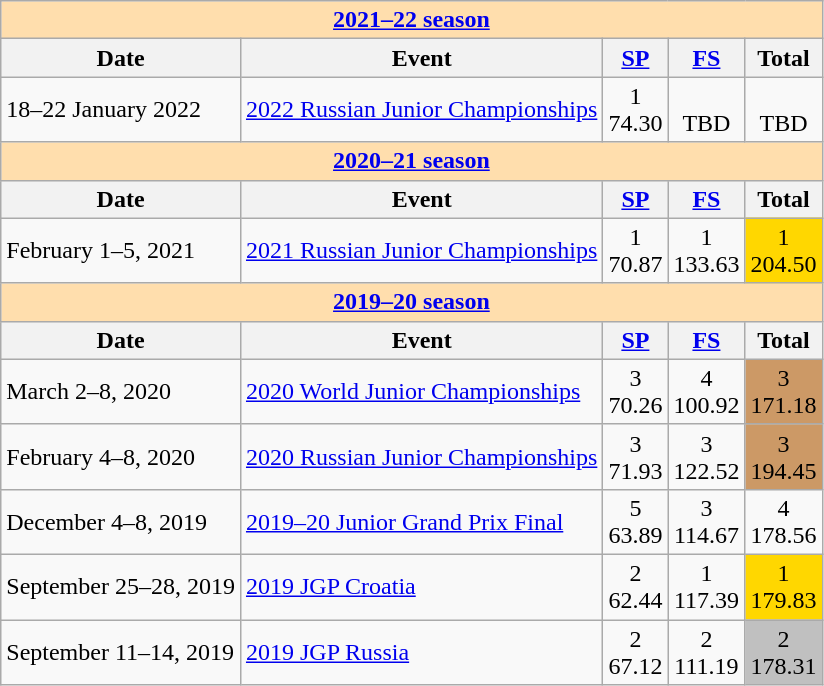<table class="wikitable">
<tr>
<td style="background-color: #ffdead; " colspan=6 align=center><a href='#'><strong>2021–22 season</strong></a></td>
</tr>
<tr>
<th>Date</th>
<th>Event</th>
<th><a href='#'>SP</a></th>
<th><a href='#'>FS</a></th>
<th>Total</th>
</tr>
<tr>
<td>18–22 January 2022</td>
<td><a href='#'>2022 Russian Junior Championships</a></td>
<td align=center>1 <br> 74.30</td>
<td align=center><br> TBD</td>
<td align=center><br> TBD</td>
</tr>
<tr>
<td style="background-color: #ffdead; " colspan=6 align=center><a href='#'><strong>2020–21 season</strong></a></td>
</tr>
<tr>
<th>Date</th>
<th>Event</th>
<th><a href='#'>SP</a></th>
<th><a href='#'>FS</a></th>
<th>Total</th>
</tr>
<tr>
<td>February 1–5, 2021</td>
<td><a href='#'>2021 Russian Junior Championships</a></td>
<td align=center>1 <br> 70.87</td>
<td align=center>1 <br> 133.63</td>
<td align=center bgcolor=gold>1 <br> 204.50</td>
</tr>
<tr>
<td style="background-color: #ffdead; " colspan=6 align=center><a href='#'><strong>2019–20 season</strong></a></td>
</tr>
<tr>
<th>Date</th>
<th>Event</th>
<th><a href='#'>SP</a></th>
<th><a href='#'>FS</a></th>
<th>Total</th>
</tr>
<tr>
<td>March 2–8, 2020</td>
<td><a href='#'>2020 World Junior Championships</a></td>
<td align=center>3 <br> 70.26</td>
<td align=center>4 <br> 100.92</td>
<td align=center bgcolor=cc9966>3 <br> 171.18</td>
</tr>
<tr>
<td>February 4–8, 2020</td>
<td><a href='#'>2020 Russian Junior Championships</a></td>
<td align=center>3 <br> 71.93</td>
<td align=center>3 <br> 122.52</td>
<td align=center bgcolor=cc9966>3 <br> 194.45</td>
</tr>
<tr>
<td>December 4–8, 2019</td>
<td><a href='#'>2019–20 Junior Grand Prix Final</a></td>
<td align=center>5 <br> 63.89</td>
<td align=center>3 <br> 114.67</td>
<td align=center>4 <br> 178.56</td>
</tr>
<tr>
<td>September 25–28, 2019</td>
<td><a href='#'>2019 JGP Croatia</a></td>
<td align=center>2 <br> 62.44</td>
<td align=center>1 <br> 117.39</td>
<td align=center bgcolor=gold>1 <br> 179.83</td>
</tr>
<tr>
<td>September 11–14, 2019</td>
<td><a href='#'>2019 JGP Russia</a></td>
<td align=center>2 <br> 67.12</td>
<td align=center>2 <br> 111.19</td>
<td align=center bgcolor=silver>2 <br> 178.31</td>
</tr>
</table>
